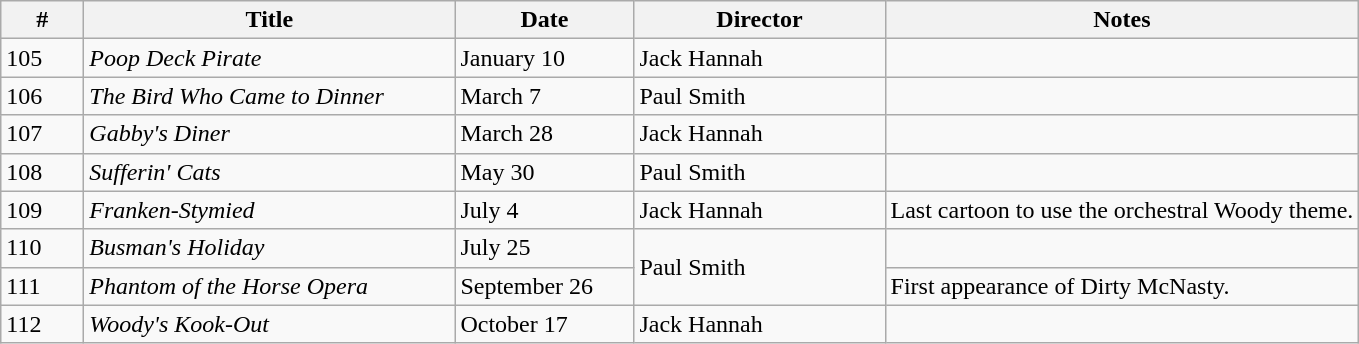<table class="wikitable">
<tr>
<th style="width:3em">#</th>
<th style="width:15em">Title</th>
<th style="width:7em">Date</th>
<th style="width:10em">Director</th>
<th>Notes</th>
</tr>
<tr>
<td>105</td>
<td><em>Poop Deck Pirate</em></td>
<td>January 10</td>
<td>Jack Hannah</td>
<td></td>
</tr>
<tr>
<td>106</td>
<td><em>The Bird Who Came to Dinner</em></td>
<td>March 7</td>
<td>Paul Smith</td>
<td></td>
</tr>
<tr>
<td>107</td>
<td><em>Gabby's Diner</em></td>
<td>March 28</td>
<td>Jack Hannah</td>
<td></td>
</tr>
<tr>
<td>108</td>
<td><em>Sufferin' Cats</em></td>
<td>May 30</td>
<td>Paul Smith</td>
<td></td>
</tr>
<tr>
<td>109</td>
<td><em>Franken-Stymied</em></td>
<td>July 4</td>
<td>Jack Hannah</td>
<td>Last cartoon to use the orchestral Woody theme.</td>
</tr>
<tr>
<td>110</td>
<td><em>Busman's Holiday</em></td>
<td>July 25</td>
<td rowspan="2">Paul Smith</td>
<td></td>
</tr>
<tr>
<td>111</td>
<td><em>Phantom of the Horse Opera</em></td>
<td>September 26</td>
<td>First appearance of Dirty McNasty.</td>
</tr>
<tr>
<td>112</td>
<td><em>Woody's Kook-Out</em></td>
<td>October 17</td>
<td>Jack Hannah</td>
<td></td>
</tr>
</table>
